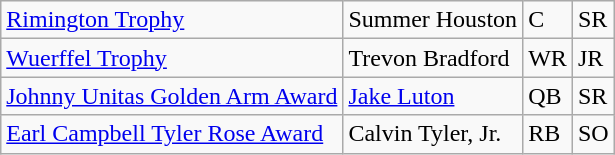<table class="wikitable">
<tr>
<td><a href='#'>Rimington Trophy</a></td>
<td>Summer Houston</td>
<td>C</td>
<td>SR</td>
</tr>
<tr>
<td><a href='#'>Wuerffel Trophy</a></td>
<td>Trevon Bradford</td>
<td>WR</td>
<td>JR</td>
</tr>
<tr>
<td><a href='#'>Johnny Unitas Golden Arm Award</a></td>
<td><a href='#'>Jake Luton</a></td>
<td>QB</td>
<td>SR</td>
</tr>
<tr>
<td><a href='#'>Earl Campbell Tyler Rose Award</a></td>
<td>Calvin Tyler, Jr.</td>
<td>RB</td>
<td>SO</td>
</tr>
</table>
